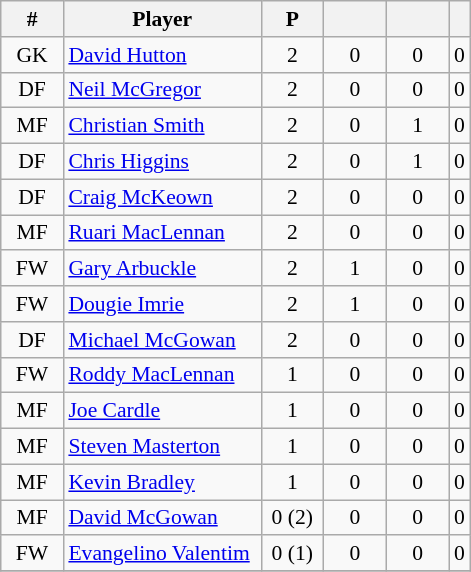<table class="wikitable sortable" style="font-size:90%; text-align:center">
<tr>
<th style="width:35px">#</th>
<th style="width:125px">Player</th>
<th style="width:35px">P</th>
<th style="width:35px"></th>
<th style="width:35px"></th>
<th style="width="35px"></th>
</tr>
<tr --->
<td>GK</td>
<td style="text-align:left"> <a href='#'>David Hutton</a></td>
<td>2</td>
<td>0</td>
<td>0</td>
<td>0</td>
</tr>
<tr --->
<td>DF</td>
<td style="text-align:left"> <a href='#'>Neil McGregor</a></td>
<td>2</td>
<td>0</td>
<td>0</td>
<td>0</td>
</tr>
<tr --->
<td>MF</td>
<td style="text-align:left"> <a href='#'>Christian Smith</a></td>
<td>2</td>
<td>0</td>
<td>1</td>
<td>0</td>
</tr>
<tr --->
<td>DF</td>
<td style="text-align:left"> <a href='#'>Chris Higgins</a></td>
<td>2</td>
<td>0</td>
<td>1</td>
<td>0</td>
</tr>
<tr --->
<td>DF</td>
<td style="text-align:left"> <a href='#'>Craig McKeown</a></td>
<td>2</td>
<td>0</td>
<td>0</td>
<td>0</td>
</tr>
<tr --->
<td>MF</td>
<td style="text-align:left"> <a href='#'>Ruari MacLennan</a></td>
<td>2</td>
<td>0</td>
<td>0</td>
<td>0</td>
</tr>
<tr --->
<td>FW</td>
<td style="text-align:left"> <a href='#'>Gary Arbuckle</a></td>
<td>2</td>
<td>1</td>
<td>0</td>
<td>0</td>
</tr>
<tr --->
<td>FW</td>
<td style="text-align:left"> <a href='#'>Dougie Imrie</a></td>
<td>2</td>
<td>1</td>
<td>0</td>
<td>0</td>
</tr>
<tr --->
<td>DF</td>
<td style="text-align:left"> <a href='#'>Michael McGowan</a></td>
<td>2</td>
<td>0</td>
<td>0</td>
<td>0</td>
</tr>
<tr --->
<td>FW</td>
<td style="text-align:left"> <a href='#'>Roddy MacLennan</a></td>
<td>1</td>
<td>0</td>
<td>0</td>
<td>0</td>
</tr>
<tr --->
<td>MF</td>
<td style="text-align:left"> <a href='#'>Joe Cardle</a></td>
<td>1</td>
<td>0</td>
<td>0</td>
<td>0</td>
</tr>
<tr --->
<td>MF</td>
<td style="text-align:left"> <a href='#'>Steven Masterton</a></td>
<td>1</td>
<td>0</td>
<td>0</td>
<td>0</td>
</tr>
<tr --->
<td>MF</td>
<td style="text-align:left"> <a href='#'>Kevin Bradley</a></td>
<td>1</td>
<td>0</td>
<td>0</td>
<td>0</td>
</tr>
<tr --->
<td>MF</td>
<td style="text-align:left"> <a href='#'>David McGowan</a></td>
<td>0 (2)</td>
<td>0</td>
<td>0</td>
<td>0</td>
</tr>
<tr --->
<td>FW</td>
<td style="text-align:left"> <a href='#'>Evangelino Valentim</a></td>
<td>0 (1)</td>
<td>0</td>
<td>0</td>
<td>0</td>
</tr>
<tr --->
</tr>
</table>
